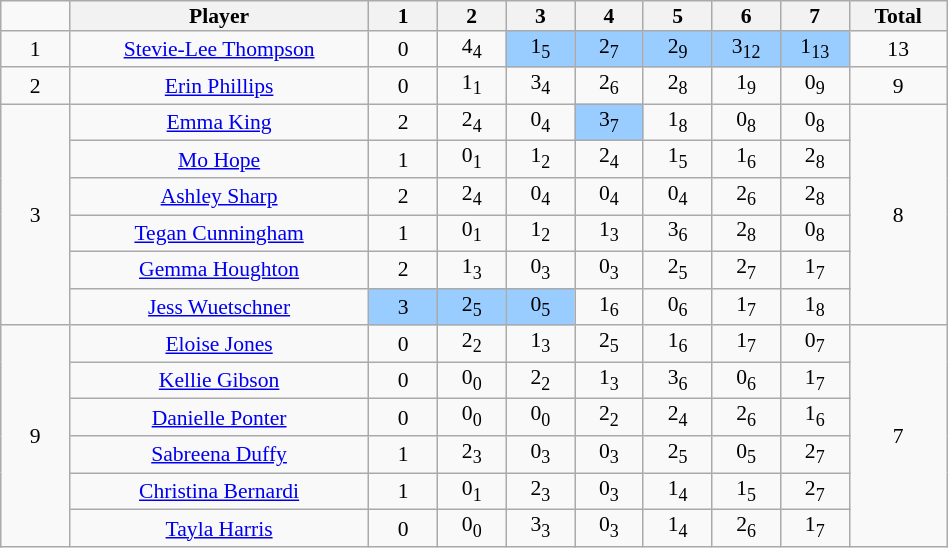<table class="wikitable nowraplinks" style="text-align:center; line-height: 90%; font-size:90%;" width=50%>
<tr>
<td width=20></td>
<th width=110 abbr="Position">Player</th>
<th width=20 abbr="Round 1">1</th>
<th width=20 abbr="Round 2">2</th>
<th width=20 abbr="Round 3">3</th>
<th width=20 abbr="Round 4">4</th>
<th width=20 abbr="Round 5">5</th>
<th width=20 abbr="Round 6">6</th>
<th width=20 abbr="Round 7">7</th>
<th width=20 abbr="Total">Total</th>
</tr>
<tr>
<td>1</td>
<td><a href='#'>Stevie-Lee Thompson</a></td>
<td>0</td>
<td>4<sub>4</sub></td>
<td style="background:#99ccff;">1<sub>5</sub></td>
<td style="background:#99ccff;">2<sub>7</sub></td>
<td style="background:#99ccff;">2<sub>9</sub></td>
<td style="background:#99ccff;">3<sub>12</sub></td>
<td style="background:#99ccff;">1<sub>13</sub></td>
<td>13</td>
</tr>
<tr>
<td>2</td>
<td><a href='#'>Erin Phillips</a></td>
<td>0</td>
<td>1<sub>1</sub></td>
<td>3<sub>4</sub></td>
<td>2<sub>6</sub></td>
<td>2<sub>8</sub></td>
<td>1<sub>9</sub></td>
<td>0<sub>9</sub></td>
<td>9</td>
</tr>
<tr>
<td rowspan="6">3</td>
<td><a href='#'>Emma King</a></td>
<td>2</td>
<td>2<sub>4</sub></td>
<td>0<sub>4</sub></td>
<td style="background:#99ccff;">3<sub>7</sub></td>
<td>1<sub>8</sub></td>
<td>0<sub>8</sub></td>
<td>0<sub>8</sub></td>
<td rowspan="6">8</td>
</tr>
<tr>
<td><a href='#'>Mo Hope</a></td>
<td>1</td>
<td>0<sub>1</sub></td>
<td>1<sub>2</sub></td>
<td>2<sub>4</sub></td>
<td>1<sub>5</sub></td>
<td>1<sub>6</sub></td>
<td>2<sub>8</sub></td>
</tr>
<tr>
<td><a href='#'>Ashley Sharp</a></td>
<td>2</td>
<td>2<sub>4</sub></td>
<td>0<sub>4</sub></td>
<td>0<sub>4</sub></td>
<td>0<sub>4</sub></td>
<td>2<sub>6</sub></td>
<td>2<sub>8</sub></td>
</tr>
<tr>
<td><a href='#'>Tegan Cunningham</a></td>
<td>1</td>
<td>0<sub>1</sub></td>
<td>1<sub>2</sub></td>
<td>1<sub>3</sub></td>
<td>3<sub>6</sub></td>
<td>2<sub>8</sub></td>
<td>0<sub>8</sub></td>
</tr>
<tr>
<td><a href='#'>Gemma Houghton</a></td>
<td>2</td>
<td>1<sub>3</sub></td>
<td>0<sub>3</sub></td>
<td>0<sub>3</sub></td>
<td>2<sub>5</sub></td>
<td>2<sub>7</sub></td>
<td>1<sub>7</sub></td>
</tr>
<tr>
<td><a href='#'>Jess Wuetschner</a></td>
<td style="background:#99ccff;">3</td>
<td style="background:#99ccff;">2<sub>5</sub></td>
<td style="background:#99ccff;">0<sub>5</sub></td>
<td>1<sub>6</sub></td>
<td>0<sub>6</sub></td>
<td>1<sub>7</sub></td>
<td>1<sub>8</sub></td>
</tr>
<tr>
<td rowspan="6">9</td>
<td><a href='#'>Eloise Jones</a></td>
<td>0</td>
<td>2<sub>2</sub></td>
<td>1<sub>3</sub></td>
<td>2<sub>5</sub></td>
<td>1<sub>6</sub></td>
<td>1<sub>7</sub></td>
<td>0<sub>7</sub></td>
<td rowspan="6">7</td>
</tr>
<tr>
<td><a href='#'>Kellie Gibson</a></td>
<td>0</td>
<td>0<sub>0</sub></td>
<td>2<sub>2</sub></td>
<td>1<sub>3</sub></td>
<td>3<sub>6</sub></td>
<td>0<sub>6</sub></td>
<td>1<sub>7</sub></td>
</tr>
<tr>
<td><a href='#'>Danielle Ponter</a></td>
<td>0</td>
<td>0<sub>0</sub></td>
<td>0<sub>0</sub></td>
<td>2<sub>2</sub></td>
<td>2<sub>4</sub></td>
<td>2<sub>6</sub></td>
<td>1<sub>6</sub></td>
</tr>
<tr>
<td><a href='#'>Sabreena Duffy</a></td>
<td>1</td>
<td>2<sub>3</sub></td>
<td>0<sub>3</sub></td>
<td>0<sub>3</sub></td>
<td>2<sub>5</sub></td>
<td>0<sub>5</sub></td>
<td>2<sub>7</sub></td>
</tr>
<tr>
<td><a href='#'>Christina Bernardi</a></td>
<td>1</td>
<td>0<sub>1</sub></td>
<td>2<sub>3</sub></td>
<td>0<sub>3</sub></td>
<td>1<sub>4</sub></td>
<td>1<sub>5</sub></td>
<td>2<sub>7</sub></td>
</tr>
<tr>
<td><a href='#'>Tayla Harris</a></td>
<td>0</td>
<td>0<sub>0</sub></td>
<td>3<sub>3</sub></td>
<td>0<sub>3</sub></td>
<td>1<sub>4</sub></td>
<td>2<sub>6</sub></td>
<td>1<sub>7</sub></td>
</tr>
</table>
